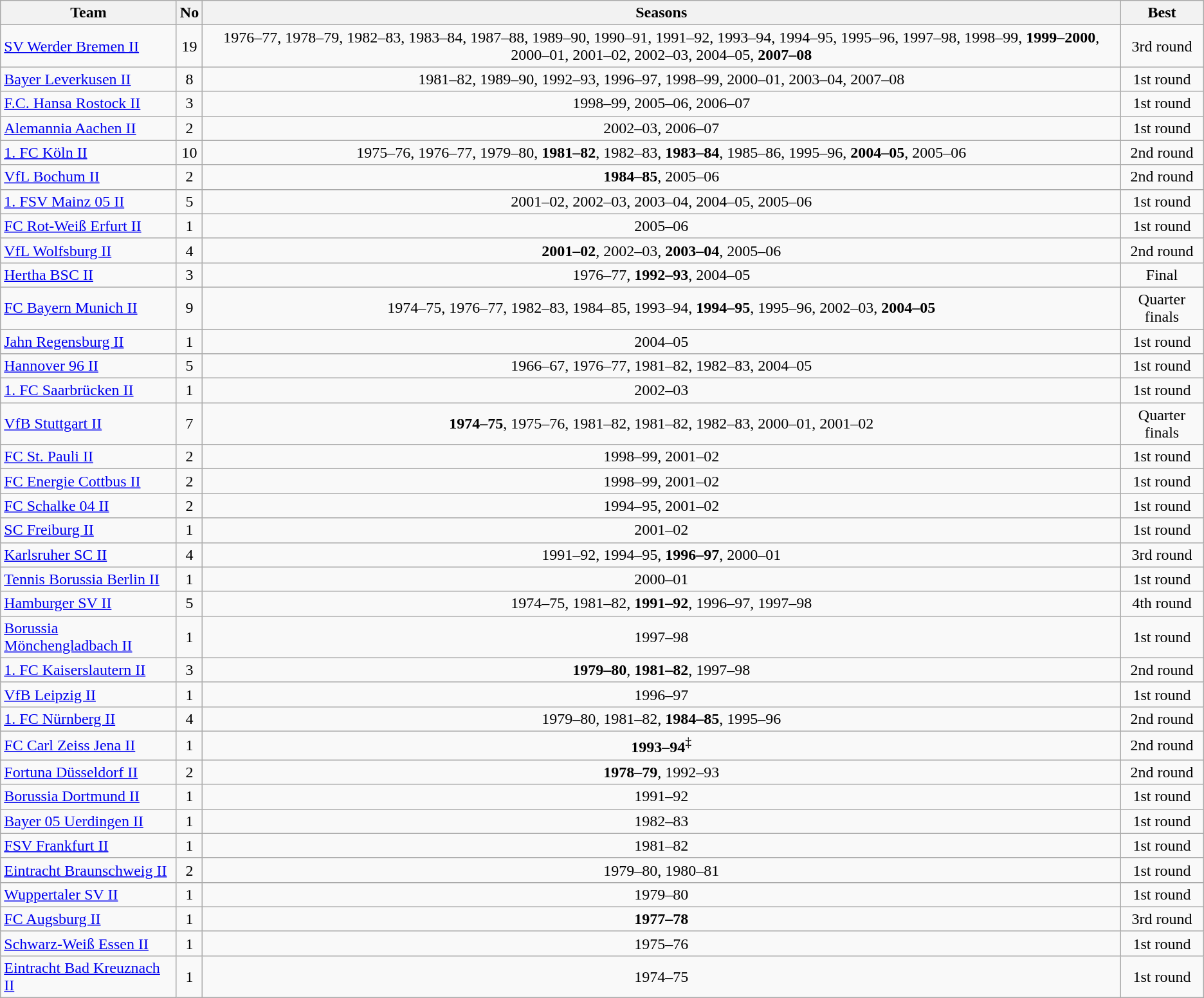<table class="wikitable sortable">
<tr>
<th style="text-align:center">Team</th>
<th style="text-align:center">No</th>
<th style="text-align:center">Seasons</th>
<th style="text-align:center">Best</th>
</tr>
<tr align="center">
<td align="left"><a href='#'>SV Werder Bremen II</a></td>
<td>19</td>
<td>1976–77, 1978–79, 1982–83, 1983–84, 1987–88, 1989–90, 1990–91, 1991–92, 1993–94, 1994–95, 1995–96, 1997–98, 1998–99, <strong>1999–2000</strong>, 2000–01, 2001–02, 2002–03, 2004–05, <strong>2007–08</strong></td>
<td>3rd round</td>
</tr>
<tr align="center">
<td align="left"><a href='#'>Bayer Leverkusen II</a></td>
<td>8</td>
<td>1981–82, 1989–90, 1992–93, 1996–97, 1998–99, 2000–01, 2003–04, 2007–08</td>
<td>1st round</td>
</tr>
<tr align="center">
<td align="left"><a href='#'>F.C. Hansa Rostock II</a></td>
<td>3</td>
<td>1998–99, 2005–06, 2006–07</td>
<td>1st round</td>
</tr>
<tr align="center">
<td align="left"><a href='#'>Alemannia Aachen II</a></td>
<td>2</td>
<td>2002–03, 2006–07</td>
<td>1st round</td>
</tr>
<tr align="center">
<td align="left"><a href='#'>1. FC Köln II</a></td>
<td>10</td>
<td>1975–76, 1976–77, 1979–80, <strong>1981–82</strong>, 1982–83, <strong>1983–84</strong>, 1985–86, 1995–96, <strong>2004–05</strong>, 2005–06</td>
<td>2nd round</td>
</tr>
<tr align="center">
<td align="left"><a href='#'>VfL Bochum II</a></td>
<td>2</td>
<td><strong>1984–85</strong>, 2005–06</td>
<td>2nd round</td>
</tr>
<tr align="center">
<td align="left"><a href='#'>1. FSV Mainz 05 II</a></td>
<td>5</td>
<td>2001–02, 2002–03, 2003–04, 2004–05, 2005–06</td>
<td>1st round</td>
</tr>
<tr align="center">
<td align="left"><a href='#'>FC Rot-Weiß Erfurt II</a></td>
<td>1</td>
<td>2005–06</td>
<td>1st round</td>
</tr>
<tr align="center">
<td align="left"><a href='#'>VfL Wolfsburg II</a></td>
<td>4</td>
<td><strong>2001–02</strong>, 2002–03, <strong>2003–04</strong>, 2005–06</td>
<td>2nd round</td>
</tr>
<tr align="center">
<td align="left"><a href='#'>Hertha BSC II</a></td>
<td>3</td>
<td>1976–77, <strong>1992–93</strong>, 2004–05</td>
<td>Final</td>
</tr>
<tr align="center">
<td align="left"><a href='#'>FC Bayern Munich II</a></td>
<td>9</td>
<td>1974–75, 1976–77, 1982–83,  1984–85, 1993–94, <strong>1994–95</strong>, 1995–96, 2002–03, <strong>2004–05</strong></td>
<td>Quarter finals</td>
</tr>
<tr align="center">
<td align="left"><a href='#'>Jahn Regensburg II</a></td>
<td>1</td>
<td>2004–05</td>
<td>1st round</td>
</tr>
<tr align="center">
<td align="left"><a href='#'>Hannover 96 II</a></td>
<td>5</td>
<td>1966–67, 1976–77, 1981–82, 1982–83, 2004–05</td>
<td>1st round</td>
</tr>
<tr align="center">
<td align="left"><a href='#'>1. FC Saarbrücken II</a></td>
<td>1</td>
<td>2002–03</td>
<td>1st round</td>
</tr>
<tr align="center">
<td align="left"><a href='#'>VfB Stuttgart II</a></td>
<td>7</td>
<td><strong>1974–75</strong>, 1975–76, 1981–82, 1981–82, 1982–83, 2000–01, 2001–02</td>
<td>Quarter finals</td>
</tr>
<tr align="center">
<td align="left"><a href='#'>FC St. Pauli II</a></td>
<td>2</td>
<td>1998–99, 2001–02</td>
<td>1st round</td>
</tr>
<tr align="center">
<td align="left"><a href='#'>FC Energie Cottbus II</a></td>
<td>2</td>
<td>1998–99, 2001–02</td>
<td>1st round</td>
</tr>
<tr align="center">
<td align="left"><a href='#'>FC Schalke 04 II</a></td>
<td>2</td>
<td>1994–95, 2001–02</td>
<td>1st round</td>
</tr>
<tr align="center">
<td align="left"><a href='#'>SC Freiburg II</a></td>
<td>1</td>
<td>2001–02</td>
<td>1st round</td>
</tr>
<tr align="center">
<td align="left"><a href='#'>Karlsruher SC II</a></td>
<td>4</td>
<td>1991–92, 1994–95, <strong>1996–97</strong>, 2000–01</td>
<td>3rd round</td>
</tr>
<tr align="center">
<td align="left"><a href='#'>Tennis Borussia Berlin II</a></td>
<td>1</td>
<td>2000–01</td>
<td>1st round</td>
</tr>
<tr align="center">
<td align="left"><a href='#'>Hamburger SV II</a></td>
<td>5</td>
<td>1974–75, 1981–82, <strong>1991–92</strong>, 1996–97, 1997–98</td>
<td>4th round</td>
</tr>
<tr align="center">
<td align="left"><a href='#'>Borussia Mönchengladbach II</a></td>
<td>1</td>
<td>1997–98</td>
<td>1st round</td>
</tr>
<tr align="center">
<td align="left"><a href='#'>1. FC Kaiserslautern II</a></td>
<td>3</td>
<td><strong>1979–80</strong>, <strong>1981–82</strong>, 1997–98</td>
<td>2nd round</td>
</tr>
<tr align="center">
<td align="left"><a href='#'>VfB Leipzig II</a></td>
<td>1</td>
<td>1996–97</td>
<td>1st round</td>
</tr>
<tr align="center">
<td align="left"><a href='#'>1. FC Nürnberg II</a></td>
<td>4</td>
<td>1979–80, 1981–82, <strong>1984–85</strong>, 1995–96</td>
<td>2nd round</td>
</tr>
<tr align="center">
<td align="left"><a href='#'>FC Carl Zeiss Jena II</a></td>
<td>1</td>
<td><strong>1993–94</strong><sup>‡</sup></td>
<td>2nd round</td>
</tr>
<tr align="center">
<td align="left"><a href='#'>Fortuna Düsseldorf II</a></td>
<td>2</td>
<td><strong>1978–79</strong>, 1992–93</td>
<td>2nd round</td>
</tr>
<tr align="center">
<td align="left"><a href='#'>Borussia Dortmund II</a></td>
<td>1</td>
<td>1991–92</td>
<td>1st round</td>
</tr>
<tr align="center">
<td align="left"><a href='#'>Bayer 05 Uerdingen II</a></td>
<td>1</td>
<td>1982–83</td>
<td>1st round</td>
</tr>
<tr align="center">
<td align="left"><a href='#'>FSV Frankfurt II</a></td>
<td>1</td>
<td>1981–82</td>
<td>1st round</td>
</tr>
<tr align="center">
<td align="left"><a href='#'>Eintracht Braunschweig II</a></td>
<td>2</td>
<td>1979–80, 1980–81</td>
<td>1st round</td>
</tr>
<tr align="center">
<td align="left"><a href='#'>Wuppertaler SV II</a></td>
<td>1</td>
<td>1979–80</td>
<td>1st round</td>
</tr>
<tr align="center">
<td align="left"><a href='#'>FC Augsburg II</a></td>
<td>1</td>
<td><strong>1977–78</strong></td>
<td>3rd round</td>
</tr>
<tr align="center">
<td align="left"><a href='#'>Schwarz-Weiß Essen II</a></td>
<td>1</td>
<td>1975–76</td>
<td>1st round</td>
</tr>
<tr align="center">
<td align="left"><a href='#'>Eintracht Bad Kreuznach II</a></td>
<td>1</td>
<td>1974–75</td>
<td>1st round</td>
</tr>
</table>
